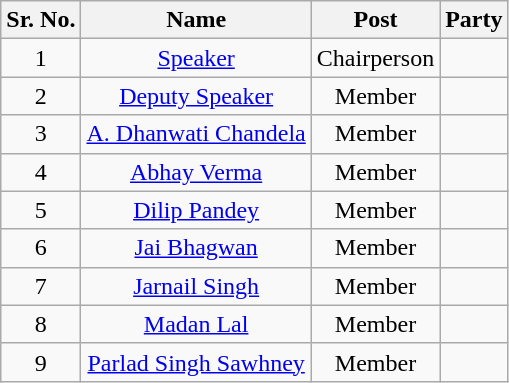<table class="wikitable sortable">
<tr>
<th>Sr. No.</th>
<th>Name</th>
<th>Post</th>
<th colspan="2">Party</th>
</tr>
<tr align="center">
<td>1</td>
<td><a href='#'>Speaker</a></td>
<td>Chairperson</td>
<td></td>
</tr>
<tr align="center">
<td>2</td>
<td><a href='#'>Deputy Speaker</a></td>
<td>Member</td>
<td></td>
</tr>
<tr align="center">
<td>3</td>
<td><a href='#'>A. Dhanwati Chandela</a></td>
<td>Member</td>
<td></td>
</tr>
<tr align="center">
<td>4</td>
<td><a href='#'>Abhay Verma</a></td>
<td>Member</td>
<td></td>
</tr>
<tr align="center">
<td>5</td>
<td><a href='#'>Dilip Pandey</a></td>
<td>Member</td>
<td></td>
</tr>
<tr align="center">
<td>6</td>
<td><a href='#'>Jai Bhagwan</a></td>
<td>Member</td>
<td></td>
</tr>
<tr align="center">
<td>7</td>
<td><a href='#'>Jarnail Singh</a></td>
<td>Member</td>
<td></td>
</tr>
<tr align="center">
<td>8</td>
<td><a href='#'>Madan Lal</a></td>
<td>Member</td>
<td></td>
</tr>
<tr align="center">
<td>9</td>
<td><a href='#'>Parlad Singh Sawhney</a></td>
<td>Member</td>
<td></td>
</tr>
</table>
